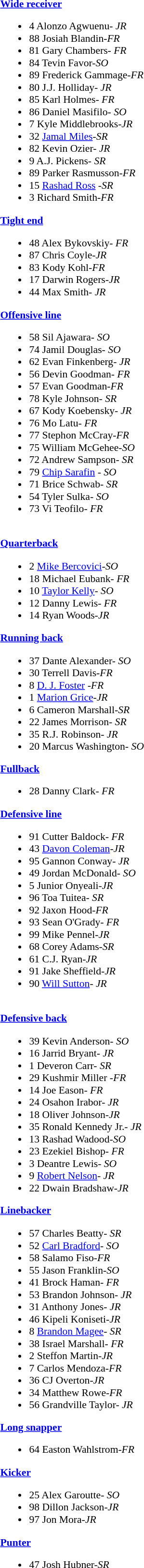<table class="toccolours" style="border-collapse:collapse; font-size:90%;">
<tr>
<td><br>

<strong><a href='#'>Wide receiver</a></strong><ul><li>4 Alonzo Agwuenu-<em> JR</em></li><li>88 Josiah Blandin-<em>FR</em></li><li>81 Gary Chambers-<em> FR</em></li><li>84 Tevin Favor-<em>SO</em></li><li>89 Frederick Gammage-<em>FR</em></li><li>80 J.J. Holliday-<em> JR</em></li><li>85 Karl Holmes-<em> FR</em></li><li>86 Daniel Masifilo-<em> SO</em></li><li>7 Kyle Middlebrooks-<em>JR</em></li><li>32 <a href='#'>Jamal Miles</a>-<em>SR</em></li><li>82 Kevin Ozier-<em> JR</em></li><li>9 A.J. Pickens-<em> SR</em></li><li>89 Parker Rasmusson-<em>FR</em></li><li>15 <a href='#'>Rashad Ross</a> -<em>SR</em></li><li>3 Richard Smith-<em>FR</em></li></ul><strong><a href='#'>Tight end</a></strong><ul><li>48 Alex Bykovskiy-<em> FR</em></li><li>87 Chris Coyle-<em>JR</em></li><li>83 Kody Kohl-<em>FR</em></li><li>17 Darwin Rogers-<em>JR</em></li><li>44 Max Smith-<em> JR</em></li></ul><strong><a href='#'>Offensive line</a></strong><ul><li>58 Sil Ajawara-<em> SO</em></li><li>74 Jamil Douglas-<em> SO</em></li><li>62 Evan Finkenberg-<em> JR</em></li><li>56 Devin Goodman-<em> FR</em></li><li>57 Evan Goodman-<em>FR</em></li><li>78 Kyle Johnson-<em> SR</em></li><li>67 Kody Koebensky-<em> JR</em></li><li>76 Mo Latu-<em> FR</em></li><li>77 Stephon McCray-<em>FR</em></li><li>75 William McGehee-<em>SO</em></li><li>72 Andrew Sampson-<em> SR</em></li><li>79 <a href='#'>Chip Sarafin</a> -<em> SO</em></li><li>71 Brice Schwab-<em> SR</em></li><li>54 Tyler Sulka-<em> SO</em></li><li>73 Vi Teofilo-<em> FR</em></li></ul><br><strong><a href='#'>Quarterback</a></strong><ul><li>2 <a href='#'>Mike Bercovici</a>-<em>SO</em></li><li>18 Michael Eubank-<em> FR</em></li><li>10 <a href='#'>Taylor Kelly</a>-<em> SO</em></li><li>12 Danny Lewis-<em> FR</em></li><li>14 Ryan Woods-<em>JR</em></li></ul><strong><a href='#'>Running back</a></strong><ul><li>37 Dante Alexander-<em> SO</em></li><li>30 Terrell Davis-<em>FR</em></li><li>8 <a href='#'>D. J. Foster</a> -<em>FR</em></li><li>1 <a href='#'>Marion Grice</a>-<em>JR</em></li><li>6 Cameron Marshall-<em>SR</em></li><li>22 James Morrison-<em> SR</em></li><li>35 R.J. Robinson-<em> JR</em></li><li>20 Marcus Washington-<em> SO</em></li></ul><strong><a href='#'>Fullback</a></strong><ul><li>28 Danny Clark-<em> FR</em></li></ul><strong><a href='#'>Defensive line</a></strong><ul><li>91 Cutter Baldock-<em> FR</em></li><li>43 <a href='#'>Davon Coleman</a>-<em>JR</em></li><li>95 Gannon Conway-<em> JR</em></li><li>49 Jordan McDonald-<em> SO</em></li><li>5 Junior Onyeali-<em>JR</em></li><li>96 Toa Tuitea-<em> SR</em></li><li>92 Jaxon Hood-<em>FR</em></li><li>93 Sean O'Grady-<em> FR</em></li><li>99 Mike Pennel-<em>JR</em></li><li>68 Corey Adams-<em>SR</em></li><li>61 C.J. Ryan-<em>JR</em></li><li>91 Jake Sheffield-<em>JR</em></li><li>90 <a href='#'>Will Sutton</a>-<em> JR</em></li></ul><br><strong><a href='#'>Defensive back</a></strong><ul><li>39 Kevin Anderson-<em> SO</em></li><li>16 Jarrid Bryant-<em> JR</em></li><li>1 Deveron Carr-<em> SR</em></li><li>29 Kushmir Miller -<em>FR</em></li><li>14 Joe Eason-<em> FR</em></li><li>24 Osahon Irabor-<em> JR</em></li><li>18 Oliver Johnson-<em>JR</em></li><li>35 Ronald Kennedy Jr.-<em> JR</em></li><li>13 Rashad Wadood-<em>SO</em></li><li>23 Ezekiel Bishop-<em> FR</em></li><li>3 Deantre Lewis-<em> SO</em></li><li>9 <a href='#'>Robert Nelson</a>-<em> JR</em></li><li>22 Dwain Bradshaw-<em>JR</em></li></ul><strong><a href='#'>Linebacker</a></strong><ul><li>57 Charles Beatty-<em> SR</em></li><li>52 <a href='#'>Carl Bradford</a>-<em> SO</em></li><li>58 Salamo Fiso-<em>FR</em></li><li>55 Jason Franklin-<em>SO</em></li><li>41 Brock Haman-<em> FR</em></li><li>53 Brandon Johnson-<em> JR</em></li><li>31 Anthony Jones-<em> JR</em></li><li>46 Kipeli Koniseti-<em>JR</em></li><li>8 <a href='#'>Brandon Magee</a>-<em> SR</em></li><li>38 Israel Marshall-<em> FR</em></li><li>2 Steffon Martin-<em>JR</em></li><li>7 Carlos Mendoza-<em>FR</em></li><li>36 CJ Overton-<em>JR</em></li><li>34 Matthew Rowe-<em>FR</em></li><li>56 Grandville Taylor-<em> JR</em></li></ul><strong><a href='#'>Long snapper</a></strong><ul><li>64 Easton Wahlstrom-<em>FR</em></li></ul><strong><a href='#'>Kicker</a></strong><ul><li>25 Alex Garoutte-<em> SO</em></li><li>98 Dillon Jackson-<em>JR</em></li><li>97 Jon Mora-<em>JR</em></li></ul><strong><a href='#'>Punter</a></strong><ul><li>47 Josh Hubner-<em>SR</em></li></ul></td>
</tr>
</table>
